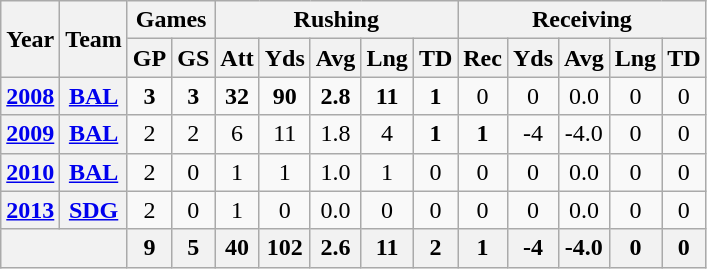<table class="wikitable" style="text-align:center;">
<tr>
<th rowspan="2">Year</th>
<th rowspan="2">Team</th>
<th colspan="2">Games</th>
<th colspan="5">Rushing</th>
<th colspan="5">Receiving</th>
</tr>
<tr>
<th>GP</th>
<th>GS</th>
<th>Att</th>
<th>Yds</th>
<th>Avg</th>
<th>Lng</th>
<th>TD</th>
<th>Rec</th>
<th>Yds</th>
<th>Avg</th>
<th>Lng</th>
<th>TD</th>
</tr>
<tr>
<th><a href='#'>2008</a></th>
<th><a href='#'>BAL</a></th>
<td><strong>3</strong></td>
<td><strong>3</strong></td>
<td><strong>32</strong></td>
<td><strong>90</strong></td>
<td><strong>2.8</strong></td>
<td><strong>11</strong></td>
<td><strong>1</strong></td>
<td>0</td>
<td>0</td>
<td>0.0</td>
<td>0</td>
<td>0</td>
</tr>
<tr>
<th><a href='#'>2009</a></th>
<th><a href='#'>BAL</a></th>
<td>2</td>
<td>2</td>
<td>6</td>
<td>11</td>
<td>1.8</td>
<td>4</td>
<td><strong>1</strong></td>
<td><strong>1</strong></td>
<td>-4</td>
<td>-4.0</td>
<td>0</td>
<td>0</td>
</tr>
<tr>
<th><a href='#'>2010</a></th>
<th><a href='#'>BAL</a></th>
<td>2</td>
<td>0</td>
<td>1</td>
<td>1</td>
<td>1.0</td>
<td>1</td>
<td>0</td>
<td>0</td>
<td>0</td>
<td>0.0</td>
<td>0</td>
<td>0</td>
</tr>
<tr>
<th><a href='#'>2013</a></th>
<th><a href='#'>SDG</a></th>
<td>2</td>
<td>0</td>
<td>1</td>
<td>0</td>
<td>0.0</td>
<td>0</td>
<td>0</td>
<td>0</td>
<td>0</td>
<td>0.0</td>
<td>0</td>
<td>0</td>
</tr>
<tr>
<th colspan="2"></th>
<th>9</th>
<th>5</th>
<th>40</th>
<th>102</th>
<th>2.6</th>
<th>11</th>
<th>2</th>
<th>1</th>
<th>-4</th>
<th>-4.0</th>
<th>0</th>
<th>0</th>
</tr>
</table>
